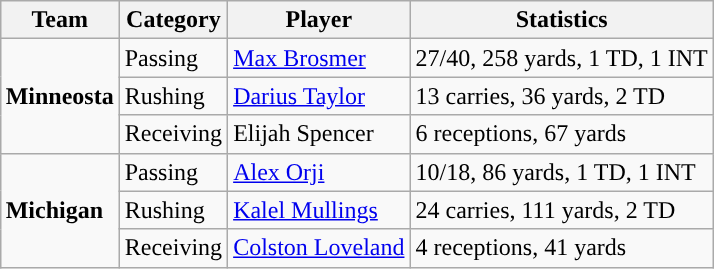<table class="wikitable" style="float: right;">
<tr>
<th>Team</th>
<th>Category</th>
<th>Player</th>
<th>Statistics</th>
</tr>
<tr>
<td rowspan=3><strong>Minneosta</strong></td>
<td>Passing</td>
<td><a href='#'>Max Brosmer</a></td>
<td>27/40, 258 yards, 1 TD, 1 INT</td>
</tr>
<tr>
<td>Rushing</td>
<td><a href='#'>Darius Taylor</a></td>
<td>13 carries, 36 yards, 2 TD</td>
</tr>
<tr>
<td>Receiving</td>
<td>Elijah Spencer</td>
<td>6 receptions, 67 yards</td>
</tr>
<tr>
<td rowspan=3><strong>Michigan</strong></td>
<td>Passing</td>
<td><a href='#'>Alex Orji</a></td>
<td>10/18, 86 yards, 1 TD, 1 INT</td>
</tr>
<tr>
<td>Rushing</td>
<td><a href='#'>Kalel Mullings</a></td>
<td>24 carries, 111 yards, 2 TD</td>
</tr>
<tr>
<td>Receiving</td>
<td><a href='#'>Colston Loveland</a></td>
<td>4 receptions, 41 yards</td>
</tr>
</table>
